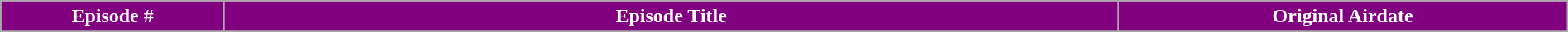<table class="wikitable plainrowheaders" width="100%">
<tr>
<th style="background:purple; color:white" width="2%">Episode #</th>
<th style="background:purple; color:white" width="10%">Episode Title</th>
<th style="background:purple; color:white" width="5%">Original Airdate</th>
</tr>
<tr>
</tr>
</table>
